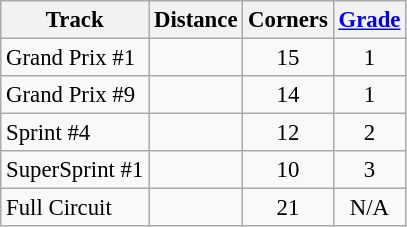<table class="wikitable" style="font-size:95%">
<tr>
<th>Track</th>
<th>Distance</th>
<th>Corners</th>
<th><a href='#'>Grade</a></th>
</tr>
<tr>
<td>Grand Prix #1</td>
<td align=center></td>
<td align=center>15</td>
<td align=center>1</td>
</tr>
<tr>
<td>Grand Prix #9</td>
<td align=center></td>
<td align=center>14</td>
<td align=center>1</td>
</tr>
<tr>
<td>Sprint #4</td>
<td align=center></td>
<td align=center>12</td>
<td align=center>2</td>
</tr>
<tr>
<td>SuperSprint #1</td>
<td align=center></td>
<td align=center>10</td>
<td align=center>3</td>
</tr>
<tr>
<td>Full Circuit</td>
<td align=center></td>
<td align=center>21</td>
<td align=center>N/A</td>
</tr>
</table>
